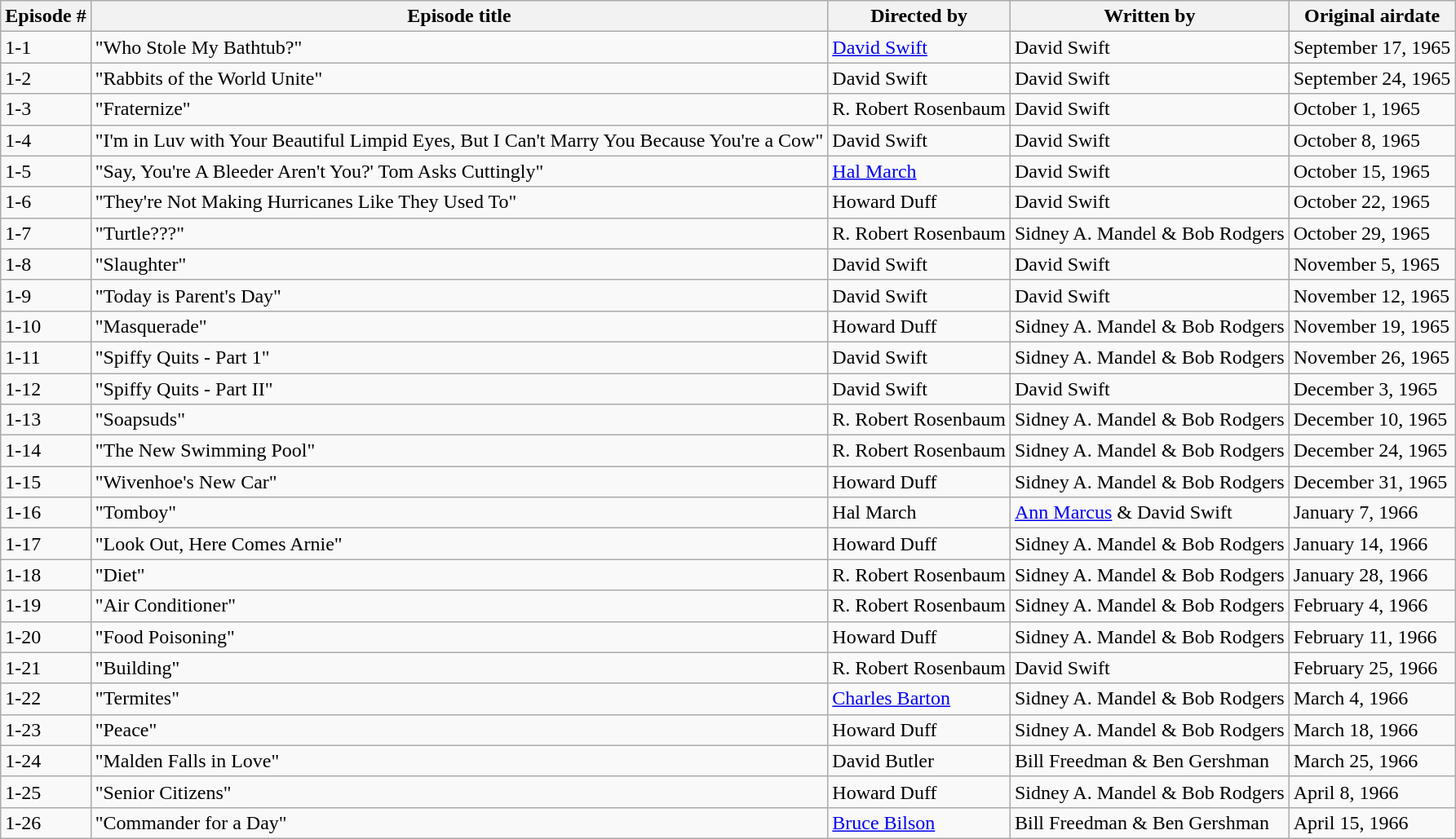<table class="wikitable">
<tr>
<th>Episode #</th>
<th>Episode title</th>
<th>Directed by</th>
<th>Written by</th>
<th>Original airdate</th>
</tr>
<tr>
<td>1-1</td>
<td>"Who Stole My Bathtub?"</td>
<td><a href='#'>David Swift</a></td>
<td>David Swift</td>
<td>September 17, 1965</td>
</tr>
<tr>
<td>1-2</td>
<td>"Rabbits of the World Unite"</td>
<td>David Swift</td>
<td>David Swift</td>
<td>September 24, 1965</td>
</tr>
<tr>
<td>1-3</td>
<td>"Fraternize"</td>
<td>R. Robert Rosenbaum</td>
<td>David Swift</td>
<td>October 1, 1965</td>
</tr>
<tr>
<td>1-4</td>
<td>"I'm in Luv with Your Beautiful Limpid Eyes, But I Can't Marry You Because You're a Cow"</td>
<td>David Swift</td>
<td>David Swift</td>
<td>October 8, 1965</td>
</tr>
<tr>
<td>1-5</td>
<td>"Say, You're A Bleeder Aren't You?' Tom Asks Cuttingly"</td>
<td><a href='#'>Hal March</a></td>
<td>David Swift</td>
<td>October 15, 1965</td>
</tr>
<tr>
<td>1-6</td>
<td>"They're Not Making Hurricanes Like They Used To"</td>
<td>Howard Duff</td>
<td>David Swift</td>
<td>October 22, 1965</td>
</tr>
<tr>
<td>1-7</td>
<td>"Turtle???"</td>
<td>R. Robert Rosenbaum</td>
<td>Sidney A. Mandel & Bob Rodgers</td>
<td>October 29, 1965</td>
</tr>
<tr>
<td>1-8</td>
<td>"Slaughter"</td>
<td>David Swift</td>
<td>David Swift</td>
<td>November 5, 1965</td>
</tr>
<tr>
<td>1-9</td>
<td>"Today is Parent's Day"</td>
<td>David Swift</td>
<td>David Swift</td>
<td>November 12, 1965</td>
</tr>
<tr>
<td>1-10</td>
<td>"Masquerade"</td>
<td>Howard Duff</td>
<td>Sidney A. Mandel & Bob Rodgers</td>
<td>November 19, 1965</td>
</tr>
<tr>
<td>1-11</td>
<td>"Spiffy Quits - Part 1"</td>
<td>David Swift</td>
<td>Sidney A. Mandel & Bob Rodgers</td>
<td>November 26, 1965</td>
</tr>
<tr>
<td>1-12</td>
<td>"Spiffy Quits - Part II"</td>
<td>David Swift</td>
<td>David Swift</td>
<td>December 3, 1965</td>
</tr>
<tr>
<td>1-13</td>
<td>"Soapsuds"</td>
<td>R. Robert Rosenbaum</td>
<td>Sidney A. Mandel & Bob Rodgers</td>
<td>December 10, 1965</td>
</tr>
<tr>
<td>1-14</td>
<td>"The New Swimming Pool"</td>
<td>R. Robert Rosenbaum</td>
<td>Sidney A. Mandel & Bob Rodgers</td>
<td>December 24, 1965</td>
</tr>
<tr>
<td>1-15</td>
<td>"Wivenhoe's New Car"</td>
<td>Howard Duff</td>
<td>Sidney A. Mandel & Bob Rodgers</td>
<td>December 31, 1965</td>
</tr>
<tr>
<td>1-16</td>
<td>"Tomboy"</td>
<td>Hal March</td>
<td><a href='#'>Ann Marcus</a> & David Swift</td>
<td>January 7, 1966</td>
</tr>
<tr>
<td>1-17</td>
<td>"Look Out, Here Comes Arnie"</td>
<td>Howard Duff</td>
<td>Sidney A. Mandel & Bob Rodgers</td>
<td>January 14, 1966</td>
</tr>
<tr>
<td>1-18</td>
<td>"Diet"</td>
<td>R. Robert Rosenbaum</td>
<td>Sidney A. Mandel & Bob Rodgers</td>
<td>January 28, 1966</td>
</tr>
<tr>
<td>1-19</td>
<td>"Air Conditioner"</td>
<td>R. Robert Rosenbaum</td>
<td>Sidney A. Mandel & Bob Rodgers</td>
<td>February 4, 1966</td>
</tr>
<tr>
<td>1-20</td>
<td>"Food Poisoning"</td>
<td>Howard Duff</td>
<td>Sidney A. Mandel & Bob Rodgers</td>
<td>February 11, 1966</td>
</tr>
<tr>
<td>1-21</td>
<td>"Building"</td>
<td>R. Robert Rosenbaum</td>
<td>David Swift</td>
<td>February 25, 1966</td>
</tr>
<tr>
<td>1-22</td>
<td>"Termites"</td>
<td><a href='#'>Charles Barton</a></td>
<td>Sidney A. Mandel & Bob Rodgers</td>
<td>March 4, 1966</td>
</tr>
<tr>
<td>1-23</td>
<td>"Peace"</td>
<td>Howard Duff</td>
<td>Sidney A. Mandel & Bob Rodgers</td>
<td>March 18, 1966</td>
</tr>
<tr>
<td>1-24</td>
<td>"Malden Falls in Love"</td>
<td>David Butler</td>
<td>Bill Freedman & Ben Gershman</td>
<td>March 25, 1966</td>
</tr>
<tr>
<td>1-25</td>
<td>"Senior Citizens"</td>
<td>Howard Duff</td>
<td>Sidney A. Mandel & Bob Rodgers</td>
<td>April 8, 1966</td>
</tr>
<tr>
<td>1-26</td>
<td>"Commander for a Day"</td>
<td><a href='#'>Bruce Bilson</a></td>
<td>Bill Freedman & Ben Gershman</td>
<td>April 15, 1966</td>
</tr>
</table>
